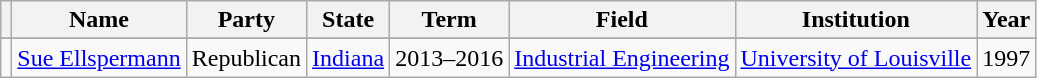<table class="wikitable sortable">
<tr>
<th></th>
<th>Name</th>
<th>Party</th>
<th>State</th>
<th>Term</th>
<th>Field</th>
<th>Institution</th>
<th>Year</th>
</tr>
<tr>
</tr>
<tr>
<td></td>
<td><a href='#'>Sue Ellspermann</a></td>
<td>Republican</td>
<td><a href='#'>Indiana</a></td>
<td>2013–2016</td>
<td><a href='#'>Industrial Engineering</a></td>
<td><a href='#'>University of Louisville</a></td>
<td>1997</td>
</tr>
</table>
